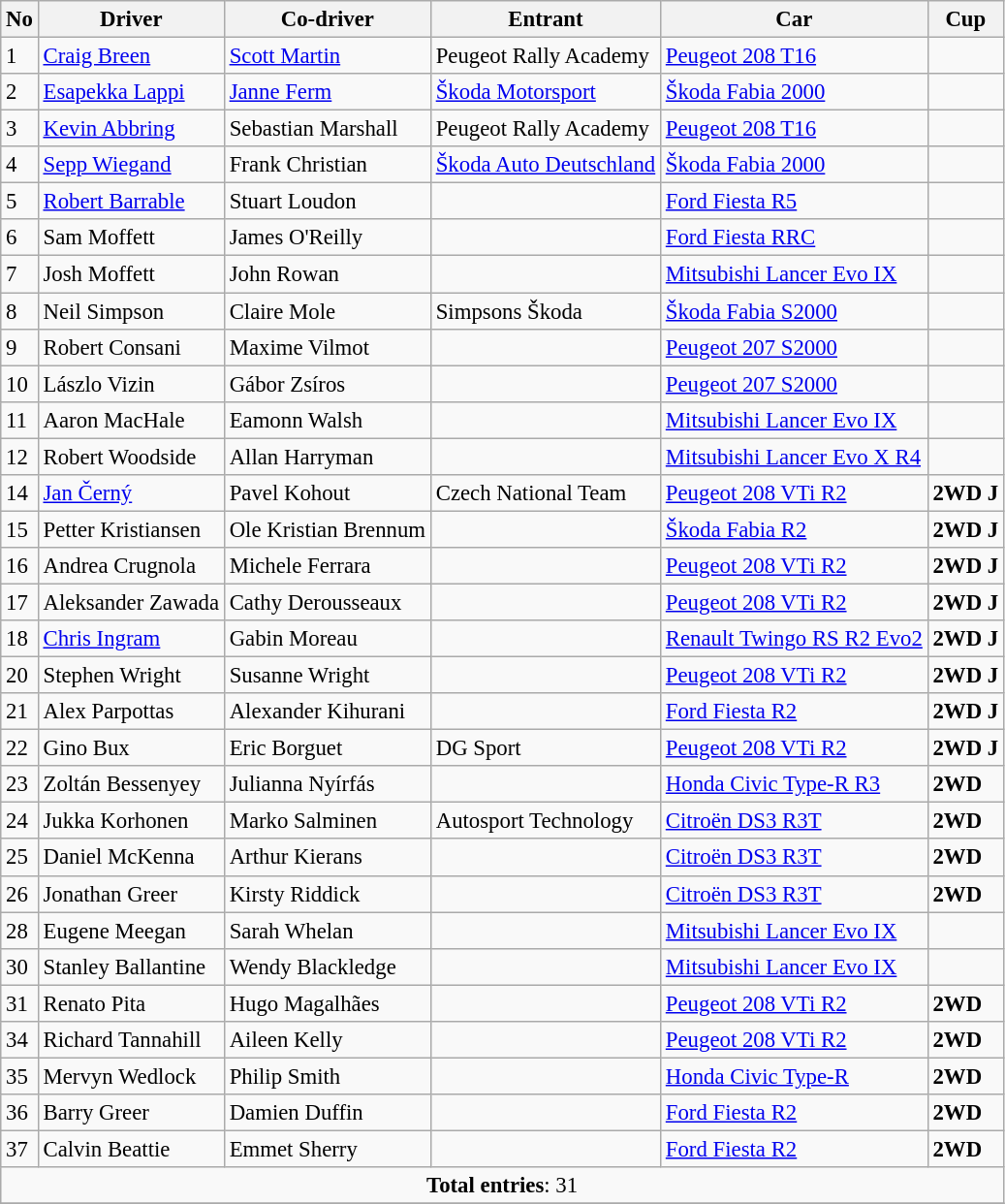<table class="wikitable" style="font-size: 95%">
<tr>
<th>No</th>
<th>Driver</th>
<th>Co-driver</th>
<th>Entrant</th>
<th>Car</th>
<th>Cup</th>
</tr>
<tr>
<td>1</td>
<td> <a href='#'>Craig Breen</a></td>
<td> <a href='#'>Scott Martin</a></td>
<td>Peugeot Rally Academy</td>
<td><a href='#'>Peugeot 208 T16</a></td>
<td></td>
</tr>
<tr>
<td>2</td>
<td> <a href='#'>Esapekka Lappi</a></td>
<td> <a href='#'>Janne Ferm</a></td>
<td><a href='#'>Škoda Motorsport</a></td>
<td><a href='#'>Škoda Fabia 2000</a></td>
<td></td>
</tr>
<tr>
<td>3</td>
<td> <a href='#'>Kevin Abbring</a></td>
<td> Sebastian Marshall</td>
<td>Peugeot Rally Academy</td>
<td><a href='#'>Peugeot 208 T16</a></td>
<td></td>
</tr>
<tr>
<td>4</td>
<td> <a href='#'>Sepp Wiegand</a></td>
<td> Frank Christian</td>
<td><a href='#'>Škoda Auto Deutschland</a></td>
<td><a href='#'>Škoda Fabia 2000</a></td>
<td></td>
</tr>
<tr>
<td>5</td>
<td> <a href='#'>Robert Barrable</a></td>
<td> Stuart Loudon</td>
<td></td>
<td><a href='#'>Ford Fiesta R5</a></td>
<td></td>
</tr>
<tr>
<td>6</td>
<td> Sam Moffett</td>
<td> James O'Reilly</td>
<td></td>
<td><a href='#'>Ford Fiesta RRC</a></td>
<td></td>
</tr>
<tr>
<td>7</td>
<td> Josh Moffett</td>
<td> John Rowan</td>
<td></td>
<td><a href='#'>Mitsubishi Lancer Evo IX</a></td>
<td></td>
</tr>
<tr>
<td>8</td>
<td> Neil Simpson</td>
<td> Claire Mole</td>
<td>Simpsons Škoda</td>
<td><a href='#'>Škoda Fabia S2000</a></td>
<td></td>
</tr>
<tr>
<td>9</td>
<td> Robert Consani</td>
<td> Maxime Vilmot</td>
<td></td>
<td><a href='#'>Peugeot 207 S2000</a></td>
<td></td>
</tr>
<tr>
<td>10</td>
<td> Lászlo Vizin</td>
<td> Gábor Zsíros</td>
<td></td>
<td><a href='#'>Peugeot 207 S2000</a></td>
<td></td>
</tr>
<tr>
<td>11</td>
<td> Aaron MacHale</td>
<td> Eamonn Walsh</td>
<td></td>
<td><a href='#'>Mitsubishi Lancer Evo IX</a></td>
<td></td>
</tr>
<tr>
<td>12</td>
<td> Robert Woodside</td>
<td> Allan Harryman</td>
<td></td>
<td><a href='#'>Mitsubishi Lancer Evo X R4</a></td>
<td></td>
</tr>
<tr>
<td>14</td>
<td> <a href='#'>Jan Černý</a></td>
<td> Pavel Kohout</td>
<td>Czech National Team</td>
<td><a href='#'>Peugeot 208 VTi R2</a></td>
<td><strong><span>2WD</span></strong> <strong><span>J</span></strong></td>
</tr>
<tr>
<td>15</td>
<td> Petter Kristiansen</td>
<td> Ole Kristian Brennum</td>
<td></td>
<td><a href='#'>Škoda Fabia R2</a></td>
<td><strong><span>2WD</span></strong> <strong><span>J</span></strong></td>
</tr>
<tr>
<td>16</td>
<td> Andrea Crugnola</td>
<td> Michele Ferrara</td>
<td></td>
<td><a href='#'>Peugeot 208 VTi R2</a></td>
<td><strong><span>2WD</span></strong> <strong><span>J</span></strong></td>
</tr>
<tr>
<td>17</td>
<td> Aleksander Zawada</td>
<td> Cathy Derousseaux</td>
<td></td>
<td><a href='#'>Peugeot 208 VTi R2</a></td>
<td><strong><span>2WD</span></strong> <strong><span>J</span></strong></td>
</tr>
<tr>
<td>18</td>
<td> <a href='#'>Chris Ingram</a></td>
<td> Gabin Moreau</td>
<td></td>
<td><a href='#'>Renault Twingo RS R2 Evo2</a></td>
<td><strong><span>2WD</span></strong> <strong><span>J</span></strong></td>
</tr>
<tr>
<td>20</td>
<td> Stephen Wright</td>
<td> Susanne Wright</td>
<td></td>
<td><a href='#'>Peugeot 208 VTi R2</a></td>
<td><strong><span>2WD</span></strong> <strong><span>J</span></strong></td>
</tr>
<tr>
<td>21</td>
<td> Alex Parpottas</td>
<td> Alexander Kihurani</td>
<td></td>
<td><a href='#'>Ford Fiesta R2</a></td>
<td><strong><span>2WD</span></strong> <strong><span>J</span></strong></td>
</tr>
<tr>
<td>22</td>
<td> Gino Bux</td>
<td> Eric Borguet</td>
<td>DG Sport</td>
<td><a href='#'>Peugeot 208 VTi R2</a></td>
<td><strong><span>2WD</span></strong> <strong><span>J</span></strong></td>
</tr>
<tr>
<td>23</td>
<td> Zoltán Bessenyey</td>
<td> Julianna Nyírfás</td>
<td></td>
<td><a href='#'>Honda Civic Type-R R3</a></td>
<td><strong><span>2WD</span></strong></td>
</tr>
<tr>
<td>24</td>
<td> Jukka Korhonen</td>
<td> Marko Salminen</td>
<td>Autosport Technology</td>
<td><a href='#'>Citroën DS3 R3T</a></td>
<td><strong><span>2WD</span></strong></td>
</tr>
<tr>
<td>25</td>
<td> Daniel McKenna</td>
<td> Arthur Kierans</td>
<td></td>
<td><a href='#'>Citroën DS3 R3T</a></td>
<td><strong><span>2WD</span></strong></td>
</tr>
<tr>
<td>26</td>
<td> Jonathan Greer</td>
<td> Kirsty Riddick</td>
<td></td>
<td><a href='#'>Citroën DS3 R3T</a></td>
<td><strong><span>2WD</span></strong></td>
</tr>
<tr>
<td>28</td>
<td> Eugene Meegan</td>
<td> Sarah Whelan</td>
<td></td>
<td><a href='#'>Mitsubishi Lancer Evo IX</a></td>
<td></td>
</tr>
<tr>
<td>30</td>
<td> Stanley Ballantine</td>
<td> Wendy Blackledge</td>
<td></td>
<td><a href='#'>Mitsubishi Lancer Evo IX</a></td>
<td></td>
</tr>
<tr>
<td>31</td>
<td> Renato Pita</td>
<td> Hugo Magalhães</td>
<td></td>
<td><a href='#'>Peugeot 208 VTi R2</a></td>
<td><strong><span>2WD</span></strong></td>
</tr>
<tr>
<td>34</td>
<td> Richard Tannahill</td>
<td> Aileen Kelly</td>
<td></td>
<td><a href='#'>Peugeot 208 VTi R2</a></td>
<td><strong><span>2WD</span></strong></td>
</tr>
<tr>
<td>35</td>
<td> Mervyn Wedlock</td>
<td> Philip Smith</td>
<td></td>
<td><a href='#'>Honda Civic Type-R</a></td>
<td><strong><span>2WD</span></strong></td>
</tr>
<tr>
<td>36</td>
<td> Barry Greer</td>
<td> Damien Duffin</td>
<td></td>
<td><a href='#'>Ford Fiesta R2</a></td>
<td><strong><span>2WD</span></strong></td>
</tr>
<tr>
<td>37</td>
<td> Calvin Beattie</td>
<td> Emmet Sherry</td>
<td></td>
<td><a href='#'>Ford Fiesta R2</a></td>
<td><strong><span>2WD</span></strong></td>
</tr>
<tr>
<td colspan=6 align=center><strong>Total entries</strong>: 31</td>
</tr>
<tr>
</tr>
</table>
